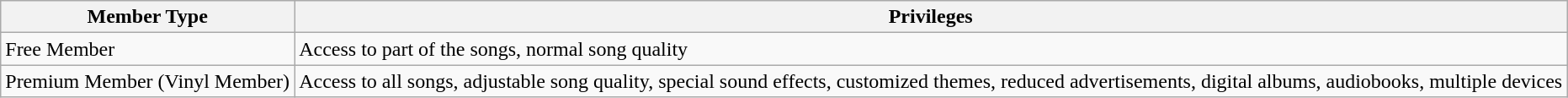<table class="wikitable">
<tr>
<th>Member Type</th>
<th>Privileges</th>
</tr>
<tr>
<td>Free Member</td>
<td>Access to part of the songs, normal song quality</td>
</tr>
<tr>
<td>Premium Member (Vinyl Member)</td>
<td>Access to all songs, adjustable song quality, special sound effects, customized themes, reduced advertisements, digital albums, audiobooks, multiple devices</td>
</tr>
</table>
